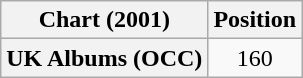<table class="wikitable plainrowheaders">
<tr>
<th>Chart (2001)</th>
<th>Position</th>
</tr>
<tr>
<th scope="row">UK Albums (OCC)</th>
<td align="center">160</td>
</tr>
</table>
